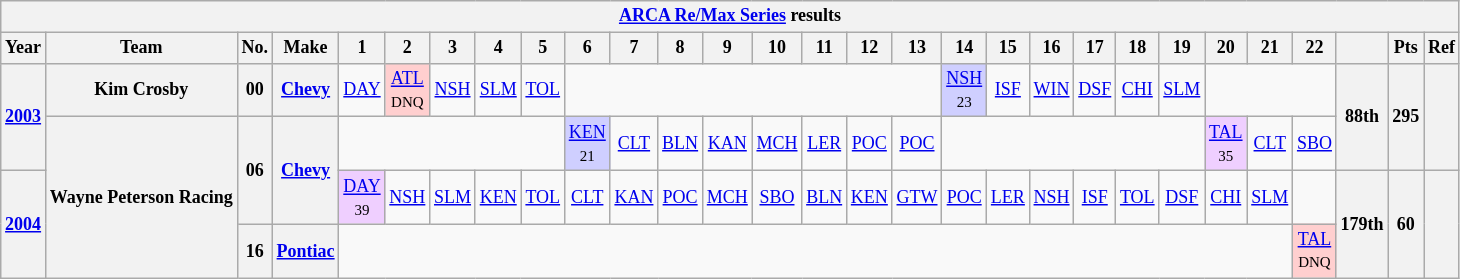<table class="wikitable" style="text-align:center; font-size:75%">
<tr>
<th colspan=29><a href='#'>ARCA Re/Max Series</a> results</th>
</tr>
<tr>
<th>Year</th>
<th>Team</th>
<th>No.</th>
<th>Make</th>
<th>1</th>
<th>2</th>
<th>3</th>
<th>4</th>
<th>5</th>
<th>6</th>
<th>7</th>
<th>8</th>
<th>9</th>
<th>10</th>
<th>11</th>
<th>12</th>
<th>13</th>
<th>14</th>
<th>15</th>
<th>16</th>
<th>17</th>
<th>18</th>
<th>19</th>
<th>20</th>
<th>21</th>
<th>22</th>
<th></th>
<th>Pts</th>
<th>Ref</th>
</tr>
<tr>
<th rowspan=2><a href='#'>2003</a></th>
<th>Kim Crosby</th>
<th>00</th>
<th><a href='#'>Chevy</a></th>
<td><a href='#'>DAY</a></td>
<td style="background:#FFCFCF;"><a href='#'>ATL</a><br><small>DNQ</small></td>
<td><a href='#'>NSH</a></td>
<td><a href='#'>SLM</a></td>
<td><a href='#'>TOL</a></td>
<td colspan=8></td>
<td style="background:#CFCFFF;"><a href='#'>NSH</a><br><small>23</small></td>
<td><a href='#'>ISF</a></td>
<td><a href='#'>WIN</a></td>
<td><a href='#'>DSF</a></td>
<td><a href='#'>CHI</a></td>
<td><a href='#'>SLM</a></td>
<td colspan=3></td>
<th rowspan=2>88th</th>
<th rowspan=2>295</th>
<th rowspan=2></th>
</tr>
<tr>
<th rowspan=3>Wayne Peterson Racing</th>
<th rowspan=2>06</th>
<th rowspan=2><a href='#'>Chevy</a></th>
<td colspan=5></td>
<td style="background:#CFCFFF;"><a href='#'>KEN</a><br><small>21</small></td>
<td><a href='#'>CLT</a></td>
<td><a href='#'>BLN</a></td>
<td><a href='#'>KAN</a></td>
<td><a href='#'>MCH</a></td>
<td><a href='#'>LER</a></td>
<td><a href='#'>POC</a></td>
<td><a href='#'>POC</a></td>
<td colspan=6></td>
<td style="background:#EFCFFF;"><a href='#'>TAL</a><br><small>35</small></td>
<td><a href='#'>CLT</a></td>
<td><a href='#'>SBO</a></td>
</tr>
<tr>
<th rowspan=2><a href='#'>2004</a></th>
<td style="background:#EFCFFF;"><a href='#'>DAY</a><br><small>39</small></td>
<td><a href='#'>NSH</a></td>
<td><a href='#'>SLM</a></td>
<td><a href='#'>KEN</a></td>
<td><a href='#'>TOL</a></td>
<td><a href='#'>CLT</a></td>
<td><a href='#'>KAN</a></td>
<td><a href='#'>POC</a></td>
<td><a href='#'>MCH</a></td>
<td><a href='#'>SBO</a></td>
<td><a href='#'>BLN</a></td>
<td><a href='#'>KEN</a></td>
<td><a href='#'>GTW</a></td>
<td><a href='#'>POC</a></td>
<td><a href='#'>LER</a></td>
<td><a href='#'>NSH</a></td>
<td><a href='#'>ISF</a></td>
<td><a href='#'>TOL</a></td>
<td><a href='#'>DSF</a></td>
<td><a href='#'>CHI</a></td>
<td><a href='#'>SLM</a></td>
<td></td>
<th rowspan=2>179th</th>
<th rowspan=2>60</th>
<th rowspan=2></th>
</tr>
<tr>
<th>16</th>
<th><a href='#'>Pontiac</a></th>
<td colspan=21></td>
<td style="background:#FFCFCF;"><a href='#'>TAL</a><br><small>DNQ</small></td>
</tr>
</table>
